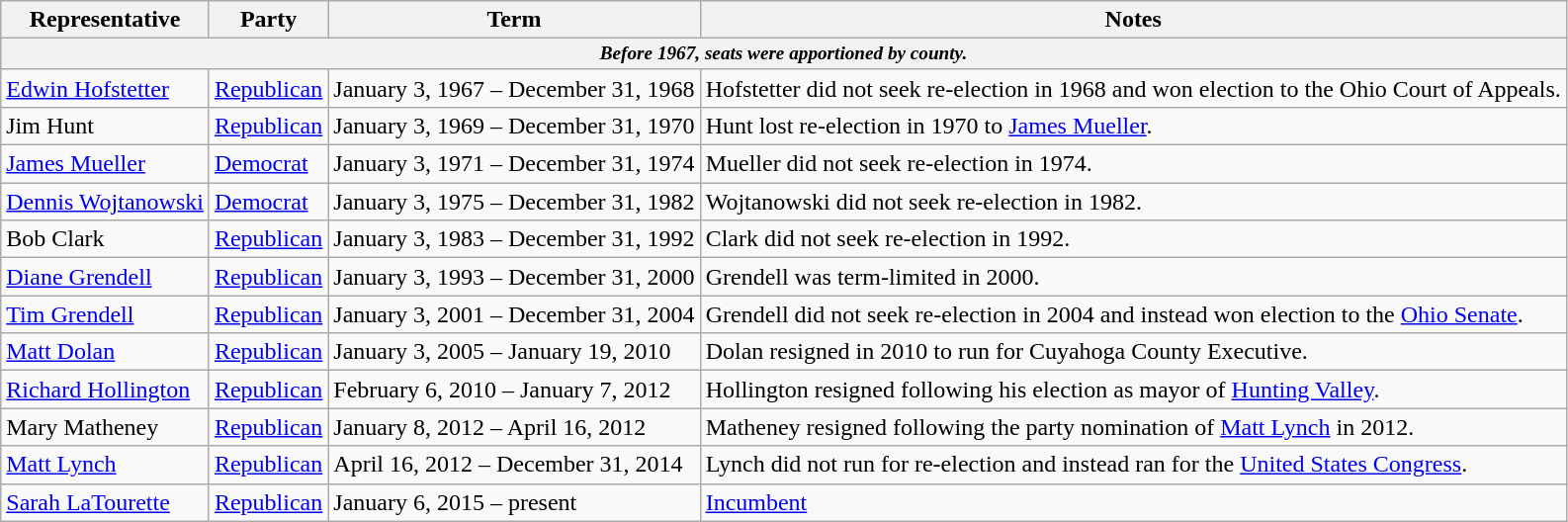<table class=wikitable>
<tr valign=bottom>
<th>Representative</th>
<th>Party</th>
<th>Term</th>
<th>Notes</th>
</tr>
<tr>
<th colspan=5 style="font-size: 80%;"><em>Before 1967, seats were apportioned by county.</em></th>
</tr>
<tr>
<td><a href='#'>Edwin Hofstetter</a></td>
<td><a href='#'>Republican</a></td>
<td>January 3, 1967 – December 31, 1968</td>
<td>Hofstetter did not seek re-election in 1968 and won election to the Ohio Court of Appeals.</td>
</tr>
<tr>
<td>Jim Hunt</td>
<td><a href='#'>Republican</a></td>
<td>January 3, 1969 – December 31, 1970</td>
<td>Hunt lost re-election in 1970 to <a href='#'>James Mueller</a>.</td>
</tr>
<tr>
<td><a href='#'>James Mueller</a></td>
<td><a href='#'>Democrat</a></td>
<td>January 3, 1971 – December 31, 1974</td>
<td>Mueller did not seek re-election in 1974.</td>
</tr>
<tr>
<td><a href='#'>Dennis Wojtanowski</a></td>
<td><a href='#'>Democrat</a></td>
<td>January 3, 1975 – December 31, 1982</td>
<td>Wojtanowski did not seek re-election in 1982.</td>
</tr>
<tr>
<td>Bob Clark</td>
<td><a href='#'>Republican</a></td>
<td>January 3, 1983 – December 31, 1992</td>
<td>Clark did not seek re-election in 1992.</td>
</tr>
<tr>
<td><a href='#'>Diane Grendell</a></td>
<td><a href='#'>Republican</a></td>
<td>January 3, 1993 – December 31, 2000</td>
<td>Grendell was term-limited in 2000.</td>
</tr>
<tr>
<td><a href='#'>Tim Grendell</a></td>
<td><a href='#'>Republican</a></td>
<td>January 3, 2001 – December 31, 2004</td>
<td>Grendell did not seek re-election in 2004 and instead won election to the <a href='#'>Ohio Senate</a>.</td>
</tr>
<tr>
<td><a href='#'>Matt Dolan</a></td>
<td><a href='#'>Republican</a></td>
<td>January 3, 2005 – January 19, 2010</td>
<td>Dolan resigned in 2010 to run for Cuyahoga County Executive.</td>
</tr>
<tr>
<td><a href='#'>Richard Hollington</a></td>
<td><a href='#'>Republican</a></td>
<td>February 6, 2010 – January 7, 2012</td>
<td>Hollington resigned following his election as mayor of <a href='#'>Hunting Valley</a>.</td>
</tr>
<tr>
<td>Mary Matheney</td>
<td><a href='#'>Republican</a></td>
<td>January 8, 2012 – April 16, 2012</td>
<td>Matheney resigned following the party nomination of <a href='#'>Matt Lynch</a> in 2012.</td>
</tr>
<tr>
<td><a href='#'>Matt Lynch</a></td>
<td><a href='#'>Republican</a></td>
<td>April 16, 2012 – December 31, 2014</td>
<td>Lynch did not run for re-election and instead ran for the <a href='#'>United States Congress</a>.</td>
</tr>
<tr>
<td><a href='#'>Sarah LaTourette</a></td>
<td><a href='#'>Republican</a></td>
<td>January 6, 2015 – present</td>
<td><a href='#'>Incumbent</a></td>
</tr>
</table>
